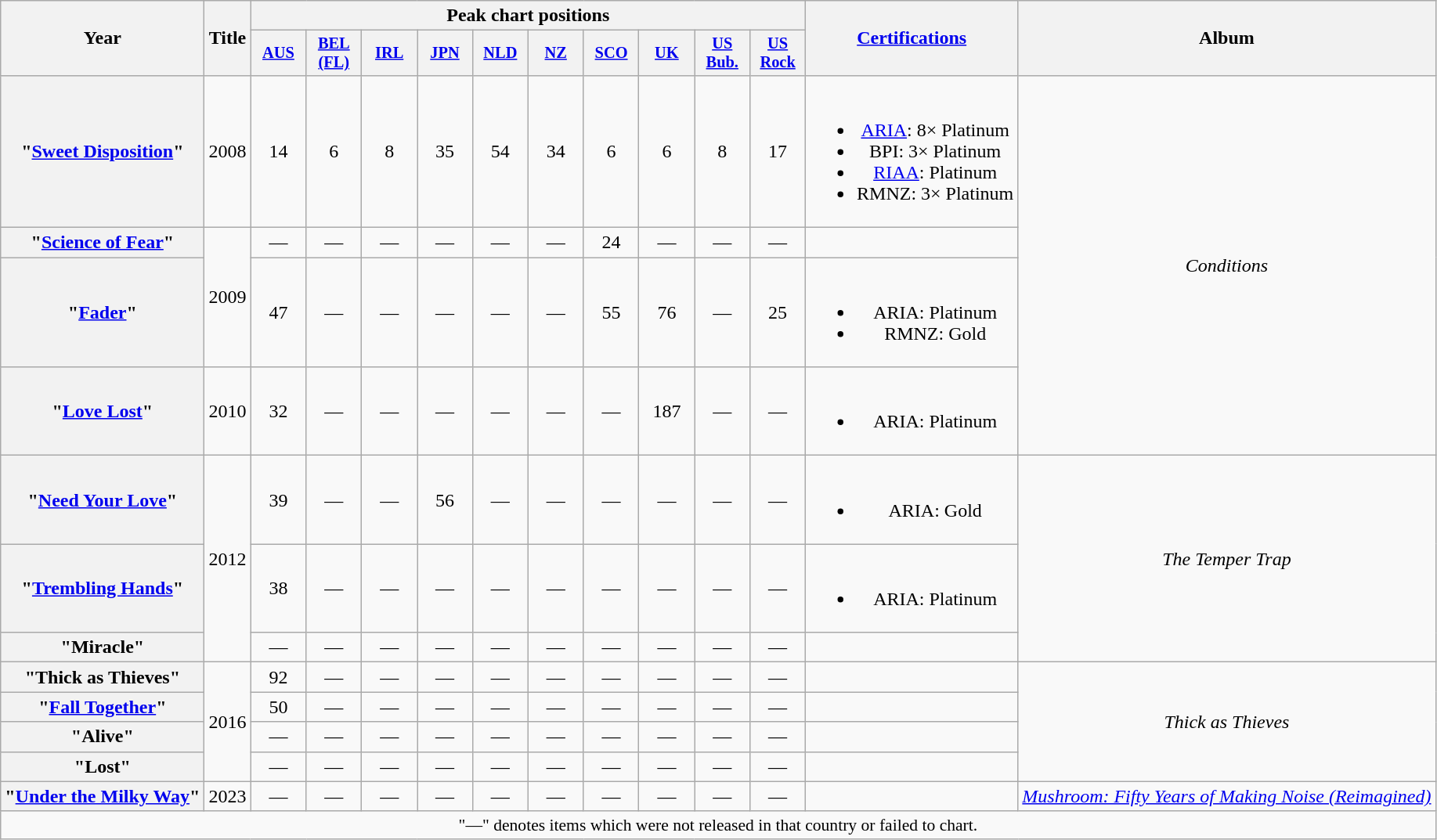<table class="wikitable plainrowheaders" style="text-align:center;">
<tr>
<th scope="col" rowspan="2">Year</th>
<th scope="col" rowspan="2">Title</th>
<th scope="col" colspan="10">Peak chart positions</th>
<th scope="col" rowspan="2"><a href='#'>Certifications</a></th>
<th scope="col" rowspan="2">Album</th>
</tr>
<tr>
<th scope="col" style="width:3em;font-size:85%;"><a href='#'>AUS</a><br></th>
<th scope="col" style="width:3em;font-size:85%;"><a href='#'>BEL (FL)</a><br></th>
<th scope="col" style="width:3em;font-size:85%;"><a href='#'>IRL</a><br></th>
<th scope="col" style="width:3em;font-size:85%;"><a href='#'>JPN</a><br></th>
<th scope="col" style="width:3em;font-size:85%;"><a href='#'>NLD</a><br></th>
<th scope="col" style="width:3em;font-size:85%;"><a href='#'>NZ</a><br></th>
<th scope="col" style="width:3em;font-size:85%;"><a href='#'>SCO</a><br></th>
<th scope="col" style="width:3em;font-size:85%;"><a href='#'>UK</a><br></th>
<th scope="col" style="width:3em;font-size:85%;"><a href='#'>US<br>Bub.</a><br></th>
<th scope="col" style="width:3em;font-size:85%;"><a href='#'>US<br>Rock</a><br></th>
</tr>
<tr>
<th scope="row">"<a href='#'>Sweet Disposition</a>"</th>
<td>2008</td>
<td>14</td>
<td>6</td>
<td>8</td>
<td>35</td>
<td>54</td>
<td>34</td>
<td>6</td>
<td>6</td>
<td>8</td>
<td>17</td>
<td><br><ul><li><a href='#'>ARIA</a>: 8× Platinum</li><li>BPI: 3× Platinum</li><li><a href='#'>RIAA</a>: Platinum</li><li>RMNZ: 3× Platinum</li></ul></td>
<td rowspan="4"><em>Conditions</em></td>
</tr>
<tr>
<th scope="row">"<a href='#'>Science of Fear</a>"</th>
<td rowspan="2">2009</td>
<td>—</td>
<td>—</td>
<td>—</td>
<td>—</td>
<td>—</td>
<td>—</td>
<td>24</td>
<td>—</td>
<td>—</td>
<td>—</td>
<td></td>
</tr>
<tr>
<th scope="row">"<a href='#'>Fader</a>"</th>
<td>47</td>
<td>—</td>
<td>—</td>
<td>—</td>
<td>—</td>
<td>—</td>
<td>55</td>
<td>76</td>
<td>—</td>
<td>25</td>
<td><br><ul><li>ARIA: Platinum</li><li>RMNZ: Gold</li></ul></td>
</tr>
<tr>
<th scope="row">"<a href='#'>Love Lost</a>"</th>
<td>2010</td>
<td>32</td>
<td>—</td>
<td>—</td>
<td>—</td>
<td>—</td>
<td>—</td>
<td>—</td>
<td>187</td>
<td>—</td>
<td>—</td>
<td><br><ul><li>ARIA: Platinum</li></ul></td>
</tr>
<tr>
<th scope="row">"<a href='#'>Need Your Love</a>"</th>
<td rowspan="3">2012</td>
<td>39</td>
<td>—</td>
<td>—</td>
<td>56</td>
<td>—</td>
<td>—</td>
<td>—</td>
<td>—</td>
<td>—</td>
<td>—</td>
<td><br><ul><li>ARIA: Gold</li></ul></td>
<td rowspan="3"><em>The Temper Trap</em></td>
</tr>
<tr>
<th scope="row">"<a href='#'>Trembling Hands</a>"</th>
<td>38</td>
<td>—</td>
<td>—</td>
<td>—</td>
<td>—</td>
<td>—</td>
<td>—</td>
<td>—</td>
<td>—</td>
<td>—</td>
<td><br><ul><li>ARIA: Platinum</li></ul></td>
</tr>
<tr>
<th scope="row">"Miracle"</th>
<td>—</td>
<td>—</td>
<td>—</td>
<td>—</td>
<td>—</td>
<td>—</td>
<td>—</td>
<td>—</td>
<td>—</td>
<td>—</td>
<td></td>
</tr>
<tr>
<th scope="row">"Thick as Thieves"</th>
<td rowspan="4">2016</td>
<td>92</td>
<td>—</td>
<td>—</td>
<td>—</td>
<td>—</td>
<td>—</td>
<td>—</td>
<td>—</td>
<td>—</td>
<td>—</td>
<td></td>
<td rowspan="4"><em>Thick as Thieves</em></td>
</tr>
<tr>
<th scope="row">"<a href='#'>Fall Together</a>"</th>
<td>50</td>
<td>—</td>
<td>—</td>
<td>—</td>
<td>—</td>
<td>—</td>
<td>—</td>
<td>—</td>
<td>—</td>
<td>—</td>
<td></td>
</tr>
<tr>
<th scope="row">"Alive"</th>
<td>—</td>
<td>—</td>
<td>—</td>
<td>—</td>
<td>—</td>
<td>—</td>
<td>—</td>
<td>—</td>
<td>—</td>
<td>—</td>
<td></td>
</tr>
<tr>
<th scope="row">"Lost"</th>
<td>—</td>
<td>—</td>
<td>—</td>
<td>—</td>
<td>—</td>
<td>—</td>
<td>—</td>
<td>—</td>
<td>—</td>
<td>—</td>
<td></td>
</tr>
<tr>
<th scope="row">"<a href='#'>Under the Milky Way</a>"</th>
<td>2023</td>
<td>—</td>
<td>—</td>
<td>—</td>
<td>—</td>
<td>—</td>
<td>—</td>
<td>—</td>
<td>—</td>
<td>—</td>
<td>—</td>
<td></td>
<td><em><a href='#'>Mushroom: Fifty Years of Making Noise (Reimagined)</a></em></td>
</tr>
<tr>
<td colspan="15" style="font-size:90%;">"—" denotes items which were not released in that country or failed to chart.</td>
</tr>
</table>
